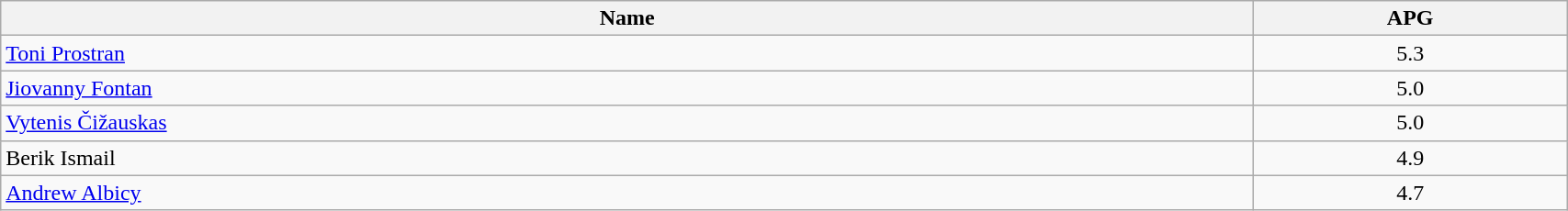<table class=wikitable width="90%">
<tr>
<th width="80%">Name</th>
<th width="20%">APG</th>
</tr>
<tr>
<td> <a href='#'>Toni Prostran</a></td>
<td align=center>5.3</td>
</tr>
<tr>
<td> <a href='#'>Jiovanny Fontan</a></td>
<td align=center>5.0</td>
</tr>
<tr>
<td> <a href='#'>Vytenis Čižauskas</a></td>
<td align=center>5.0</td>
</tr>
<tr>
<td> Berik Ismail</td>
<td align=center>4.9</td>
</tr>
<tr>
<td> <a href='#'>Andrew Albicy</a></td>
<td align=center>4.7</td>
</tr>
</table>
